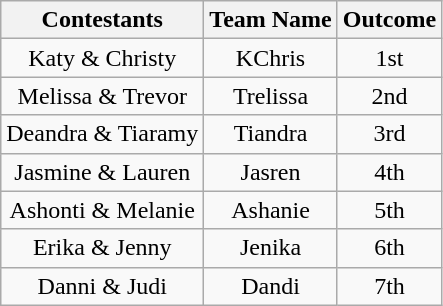<table class="wikitable sortable" style="text-align:center;">
<tr>
<th>Contestants</th>
<th>Team Name</th>
<th>Outcome</th>
</tr>
<tr>
<td>Katy & Christy</td>
<td>KChris</td>
<td>1st</td>
</tr>
<tr>
<td>Melissa & Trevor</td>
<td>Trelissa</td>
<td>2nd</td>
</tr>
<tr>
<td>Deandra & Tiaramy</td>
<td>Tiandra</td>
<td>3rd</td>
</tr>
<tr>
<td>Jasmine & Lauren</td>
<td>Jasren</td>
<td>4th</td>
</tr>
<tr>
<td>Ashonti & Melanie</td>
<td>Ashanie</td>
<td>5th</td>
</tr>
<tr>
<td>Erika & Jenny</td>
<td>Jenika</td>
<td>6th</td>
</tr>
<tr>
<td>Danni & Judi</td>
<td>Dandi</td>
<td>7th</td>
</tr>
</table>
